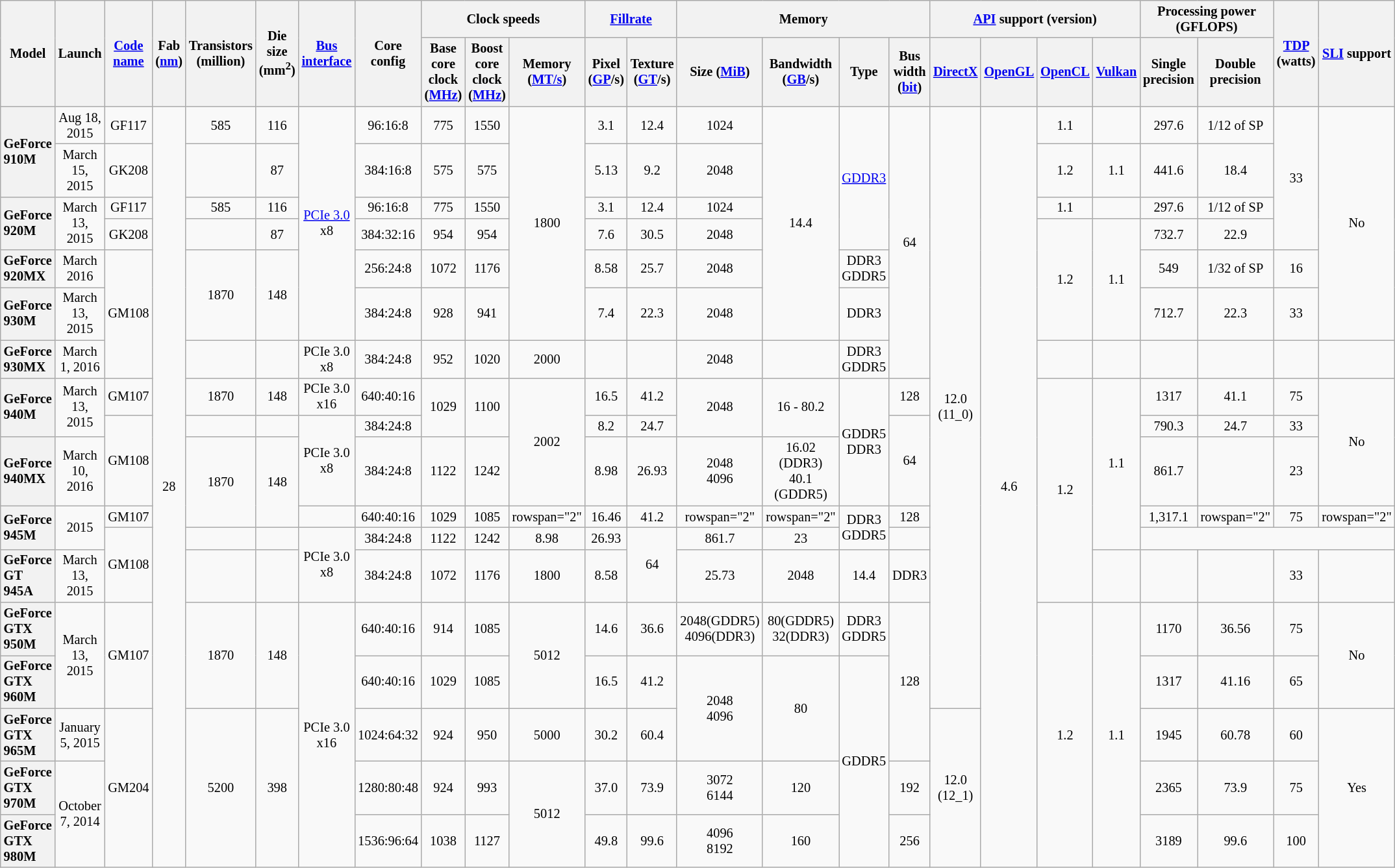<table class="wikitable sortable sort-under mw-datatable" style="font-size: 85%; text-align: center;">
<tr>
<th rowspan="2">Model</th>
<th rowspan="2">Launch</th>
<th rowspan="2"><a href='#'>Code name</a></th>
<th rowspan="2">Fab (<a href='#'>nm</a>)</th>
<th rowspan="2">Transistors (million)</th>
<th rowspan="2">Die size (mm<sup>2</sup>)</th>
<th rowspan="2"><a href='#'>Bus</a> <a href='#'>interface</a></th>
<th rowspan="2">Core config</th>
<th colspan="3">Clock speeds</th>
<th colspan="2"><a href='#'>Fillrate</a></th>
<th colspan="4">Memory</th>
<th colspan="4"><a href='#'>API</a> support (version)</th>
<th colspan="2">Processing power (GFLOPS)</th>
<th rowspan="2"><a href='#'>TDP</a> (watts)</th>
<th rowspan="2"><a href='#'>SLI</a> support</th>
</tr>
<tr>
<th>Base core clock (<a href='#'>MHz</a>)</th>
<th>Boost core clock (<a href='#'>MHz</a>)</th>
<th>Memory (<a href='#'>MT/s</a>)</th>
<th>Pixel (<a href='#'>GP</a>/s)</th>
<th>Texture (<a href='#'>GT</a>/s)</th>
<th>Size (<a href='#'>MiB</a>)</th>
<th>Bandwidth (<a href='#'>GB</a>/s)</th>
<th>Type</th>
<th>Bus width (<a href='#'>bit</a>)</th>
<th><a href='#'>DirectX</a></th>
<th><a href='#'>OpenGL</a></th>
<th><a href='#'>OpenCL</a></th>
<th><a href='#'>Vulkan</a></th>
<th>Single precision</th>
<th>Double precision</th>
</tr>
<tr>
<th style="text-align:left;" rowspan="2">GeForce 910M</th>
<td>Aug 18, 2015</td>
<td>GF117</td>
<td rowspan="19">28</td>
<td>585</td>
<td>116</td>
<td rowspan="6"><a href='#'>PCIe 3.0</a> x8</td>
<td>96:16:8</td>
<td>775</td>
<td>1550</td>
<td rowspan="6">1800</td>
<td>3.1</td>
<td>12.4</td>
<td>1024</td>
<td rowspan="6">14.4</td>
<td rowspan="4"><a href='#'>GDDR3</a></td>
<td rowspan="7">64</td>
<td rowspan="15">12.0 (11_0)</td>
<td rowspan="19">4.6</td>
<td>1.1</td>
<td></td>
<td>297.6</td>
<td>1/12 of SP</td>
<td rowspan="4">33</td>
<td rowspan="6">No</td>
</tr>
<tr>
<td>March 15, 2015</td>
<td>GK208</td>
<td></td>
<td>87</td>
<td>384:16:8</td>
<td>575</td>
<td>575</td>
<td>5.13</td>
<td>9.2</td>
<td>2048</td>
<td>1.2</td>
<td>1.1</td>
<td>441.6</td>
<td>18.4</td>
</tr>
<tr>
<th style="text-align:left;" rowspan="2">GeForce 920M</th>
<td rowspan="2">March 13, 2015</td>
<td>GF117</td>
<td>585</td>
<td>116</td>
<td>96:16:8</td>
<td>775</td>
<td>1550</td>
<td>3.1</td>
<td>12.4</td>
<td>1024</td>
<td>1.1</td>
<td></td>
<td>297.6</td>
<td>1/12 of SP</td>
</tr>
<tr>
<td>GK208</td>
<td></td>
<td>87</td>
<td>384:32:16</td>
<td>954</td>
<td>954</td>
<td>7.6</td>
<td>30.5</td>
<td>2048</td>
<td rowspan="3">1.2</td>
<td rowspan="3">1.1</td>
<td>732.7</td>
<td>22.9</td>
</tr>
<tr>
<th style="text-align:left;">GeForce 920MX</th>
<td>March 2016</td>
<td rowspan="3">GM108</td>
<td rowspan="2">1870</td>
<td rowspan="2">148</td>
<td>256:24:8</td>
<td>1072</td>
<td>1176</td>
<td>8.58</td>
<td>25.7</td>
<td>2048</td>
<td>DDR3 GDDR5</td>
<td>549</td>
<td>1/32 of SP</td>
<td>16</td>
</tr>
<tr>
<th style="text-align:left;">GeForce 930M</th>
<td>March 13, 2015</td>
<td>384:24:8</td>
<td>928</td>
<td>941</td>
<td>7.4</td>
<td>22.3</td>
<td>2048</td>
<td>DDR3</td>
<td>712.7</td>
<td>22.3</td>
<td>33</td>
</tr>
<tr>
<th style="text-align:left;">GeForce 930MX</th>
<td>March 1, 2016</td>
<td></td>
<td></td>
<td>PCIe 3.0 x8</td>
<td>384:24:8</td>
<td>952</td>
<td>1020</td>
<td>2000</td>
<td></td>
<td></td>
<td>2048</td>
<td></td>
<td>DDR3 GDDR5</td>
<td></td>
<td></td>
<td></td>
<td></td>
<td></td>
<td></td>
</tr>
<tr>
<th style="text-align:left;" rowspan="2">GeForce 940M</th>
<td rowspan="2">March 13, 2015</td>
<td>GM107</td>
<td>1870</td>
<td>148</td>
<td>PCIe 3.0 x16</td>
<td>640:40:16</td>
<td rowspan="2">1029</td>
<td rowspan="2">1100</td>
<td rowspan="3">2002</td>
<td>16.5</td>
<td>41.2</td>
<td rowspan="2">2048</td>
<td rowspan="2">16 - 80.2</td>
<td rowspan="3">GDDR5 DDR3</td>
<td>128</td>
<td rowspan="6">1.2</td>
<td rowspan="5">1.1</td>
<td>1317</td>
<td>41.1</td>
<td>75</td>
<td rowspan="3">No</td>
</tr>
<tr>
<td rowspan="2">GM108</td>
<td></td>
<td></td>
<td rowspan="2">PCIe 3.0 x8</td>
<td>384:24:8</td>
<td>8.2</td>
<td>24.7</td>
<td rowspan="2">64</td>
<td>790.3</td>
<td>24.7</td>
<td>33</td>
</tr>
<tr>
<th style="text-align:left;">GeForce 940MX</th>
<td>March 10, 2016</td>
<td rowspan="2">1870</td>
<td rowspan="2">148</td>
<td>384:24:8</td>
<td>1122</td>
<td>1242</td>
<td>8.98</td>
<td>26.93</td>
<td>2048<br>4096</td>
<td>16.02 (DDR3)<br>40.1 (GDDR5)</td>
<td>861.7</td>
<td></td>
<td>23</td>
</tr>
<tr>
<th style="text-align:left;" rowspan="2">GeForce 945M</th>
<td rowspan="2">2015</td>
<td>GM107</td>
<td></td>
<td>640:40:16</td>
<td>1029</td>
<td>1085</td>
<td>rowspan="2" </td>
<td>16.46</td>
<td>41.2</td>
<td>rowspan="2" </td>
<td>rowspan="2" </td>
<td rowspan="2">DDR3 GDDR5</td>
<td>128</td>
<td>1,317.1</td>
<td>rowspan="2" </td>
<td>75</td>
<td>rowspan="2" </td>
</tr>
<tr>
<td rowspan="2">GM108</td>
<td></td>
<td></td>
<td rowspan="2">PCIe 3.0 x8</td>
<td>384:24:8</td>
<td>1122</td>
<td>1242</td>
<td>8.98</td>
<td>26.93</td>
<td rowspan="2">64</td>
<td>861.7</td>
<td>23</td>
</tr>
<tr>
<th style="text-align:left;">GeForce GT 945A</th>
<td>March 13, 2015</td>
<td></td>
<td></td>
<td>384:24:8</td>
<td>1072</td>
<td>1176</td>
<td>1800</td>
<td>8.58</td>
<td>25.73</td>
<td>2048</td>
<td>14.4</td>
<td>DDR3</td>
<td></td>
<td></td>
<td></td>
<td>33</td>
<td></td>
</tr>
<tr>
<th style="text-align:left;">GeForce GTX 950M</th>
<td rowspan="2">March 13, 2015</td>
<td rowspan="2">GM107</td>
<td rowspan="2">1870</td>
<td rowspan="2">148</td>
<td rowspan="6">PCIe 3.0 x16</td>
<td>640:40:16</td>
<td>914</td>
<td>1085</td>
<td rowspan="2">5012</td>
<td>14.6</td>
<td>36.6</td>
<td>2048(GDDR5)<br>4096(DDR3)</td>
<td>80(GDDR5)<br>32(DDR3)</td>
<td>DDR3 GDDR5</td>
<td rowspan="3">128</td>
<td rowspan="6">1.2</td>
<td rowspan="6">1.1</td>
<td>1170</td>
<td>36.56</td>
<td>75</td>
<td rowspan="2">No</td>
</tr>
<tr>
<th style="text-align:left;">GeForce GTX 960M</th>
<td>640:40:16</td>
<td>1029</td>
<td>1085</td>
<td>16.5</td>
<td>41.2</td>
<td rowspan="2">2048<br>4096</td>
<td rowspan="2">80</td>
<td rowspan="5">GDDR5</td>
<td>1317</td>
<td>41.16</td>
<td>65</td>
</tr>
<tr>
<th style="text-align:left;">GeForce GTX 965M</th>
<td>January 5, 2015</td>
<td rowspan="4">GM204</td>
<td rowspan="4">5200</td>
<td rowspan="4">398</td>
<td>1024:64:32</td>
<td>924</td>
<td>950</td>
<td>5000</td>
<td>30.2</td>
<td>60.4</td>
<td rowspan="4">12.0 (12_1)</td>
<td>1945</td>
<td>60.78</td>
<td>60</td>
<td rowspan="4">Yes</td>
</tr>
<tr>
<th style="text-align:left;">GeForce GTX 970M</th>
<td rowspan="2">October 7, 2014</td>
<td>1280:80:48</td>
<td>924</td>
<td>993</td>
<td rowspan="2">5012</td>
<td>37.0</td>
<td>73.9</td>
<td>3072<br>6144</td>
<td>120</td>
<td>192</td>
<td>2365</td>
<td>73.9</td>
<td>75</td>
</tr>
<tr>
<th style="text-align:left;">GeForce GTX 980M</th>
<td>1536:96:64</td>
<td>1038</td>
<td>1127</td>
<td>49.8</td>
<td>99.6</td>
<td rowspan="2">4096<br>8192</td>
<td>160</td>
<td>256</td>
<td>3189</td>
<td>99.6</td>
<td>100</td>
</tr>
</table>
